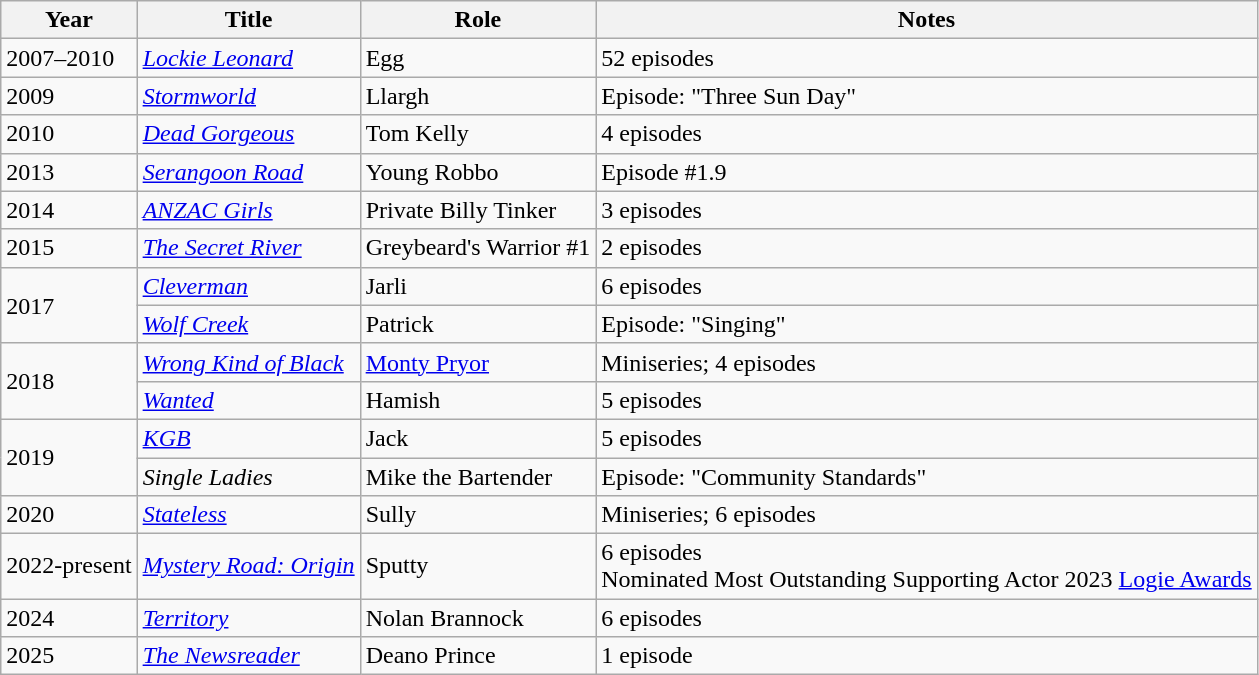<table class="wikitable sortable">
<tr>
<th>Year</th>
<th>Title</th>
<th>Role</th>
<th class="unsortable">Notes</th>
</tr>
<tr>
<td>2007–2010</td>
<td><em><a href='#'>Lockie Leonard</a></em></td>
<td>Egg</td>
<td>52 episodes</td>
</tr>
<tr>
<td>2009</td>
<td><em><a href='#'>Stormworld</a></em></td>
<td>Llargh</td>
<td>Episode: "Three Sun Day"</td>
</tr>
<tr>
<td>2010</td>
<td><em><a href='#'>Dead Gorgeous</a></em></td>
<td>Tom Kelly</td>
<td>4 episodes</td>
</tr>
<tr>
<td>2013</td>
<td><em><a href='#'>Serangoon Road</a></em></td>
<td>Young Robbo</td>
<td>Episode #1.9</td>
</tr>
<tr>
<td>2014</td>
<td><em><a href='#'>ANZAC Girls</a></em></td>
<td>Private Billy Tinker</td>
<td>3 episodes</td>
</tr>
<tr>
<td>2015</td>
<td><em><a href='#'>The Secret River</a></em></td>
<td>Greybeard's Warrior #1</td>
<td>2 episodes</td>
</tr>
<tr>
<td rowspan="2">2017</td>
<td><em><a href='#'>Cleverman</a></em></td>
<td>Jarli</td>
<td>6 episodes</td>
</tr>
<tr>
<td><em><a href='#'>Wolf Creek</a></em></td>
<td>Patrick</td>
<td>Episode: "Singing"</td>
</tr>
<tr>
<td rowspan="2">2018</td>
<td><em><a href='#'>Wrong Kind of Black</a></em></td>
<td><a href='#'>Monty Pryor</a></td>
<td>Miniseries; 4 episodes</td>
</tr>
<tr>
<td><em><a href='#'>Wanted</a></em></td>
<td>Hamish</td>
<td>5 episodes</td>
</tr>
<tr>
<td rowspan="2">2019</td>
<td><em><a href='#'>KGB</a></em></td>
<td>Jack</td>
<td>5 episodes</td>
</tr>
<tr>
<td><em>Single Ladies</em></td>
<td>Mike the Bartender</td>
<td>Episode: "Community Standards"</td>
</tr>
<tr>
<td>2020</td>
<td><em><a href='#'>Stateless</a></em></td>
<td>Sully</td>
<td>Miniseries; 6 episodes</td>
</tr>
<tr>
<td>2022-present</td>
<td><em><a href='#'>Mystery Road: Origin</a></em></td>
<td>Sputty</td>
<td>6 episodes<br>Nominated Most Outstanding Supporting Actor 2023 <a href='#'>Logie Awards</a></td>
</tr>
<tr>
<td>2024</td>
<td><em><a href='#'>Territory</a></em></td>
<td>Nolan Brannock</td>
<td>6 episodes</td>
</tr>
<tr>
<td>2025</td>
<td><a href='#'><em>The Newsreader</em></a></td>
<td>Deano Prince</td>
<td>1 episode</td>
</tr>
</table>
